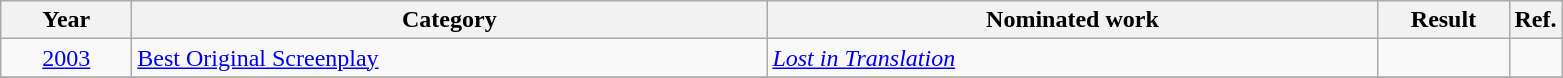<table class=wikitable>
<tr>
<th scope="col" style="width:5em;">Year</th>
<th scope="col" style="width:26em;">Category</th>
<th scope="col" style="width:25em;">Nominated work</th>
<th scope="col" style="width:5em;">Result</th>
<th>Ref.</th>
</tr>
<tr>
<td style="text-align:center;"><a href='#'>2003</a></td>
<td><a href='#'>Best Original Screenplay</a></td>
<td><em><a href='#'>Lost in Translation</a></em></td>
<td></td>
<td></td>
</tr>
<tr>
</tr>
</table>
